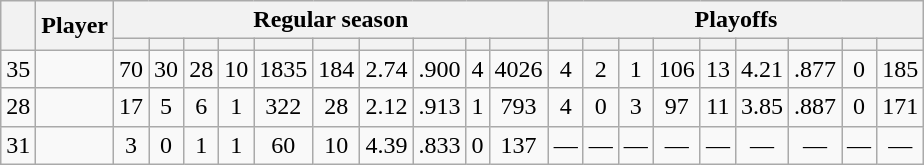<table class="wikitable plainrowheaders" style="text-align:center;">
<tr>
<th scope="col" rowspan="2"></th>
<th scope="col" rowspan="2">Player</th>
<th scope=colgroup colspan=10>Regular season</th>
<th scope=colgroup colspan=9>Playoffs</th>
</tr>
<tr>
<th scope="col"></th>
<th scope="col"></th>
<th scope="col"></th>
<th scope="col"></th>
<th scope="col"></th>
<th scope="col"></th>
<th scope="col"></th>
<th scope="col"></th>
<th scope="col"></th>
<th scope="col"></th>
<th scope="col"></th>
<th scope="col"></th>
<th scope="col"></th>
<th scope="col"></th>
<th scope="col"></th>
<th scope="col"></th>
<th scope="col"></th>
<th scope="col"></th>
<th scope="col"></th>
</tr>
<tr>
<td scope="row">35</td>
<td align="left"></td>
<td>70</td>
<td>30</td>
<td>28</td>
<td>10</td>
<td>1835</td>
<td>184</td>
<td>2.74</td>
<td>.900</td>
<td>4</td>
<td>4026</td>
<td>4</td>
<td>2</td>
<td>1</td>
<td>106</td>
<td>13</td>
<td>4.21</td>
<td>.877</td>
<td>0</td>
<td>185</td>
</tr>
<tr>
<td scope="row">28</td>
<td align="left"></td>
<td>17</td>
<td>5</td>
<td>6</td>
<td>1</td>
<td>322</td>
<td>28</td>
<td>2.12</td>
<td>.913</td>
<td>1</td>
<td>793</td>
<td>4</td>
<td>0</td>
<td>3</td>
<td>97</td>
<td>11</td>
<td>3.85</td>
<td>.887</td>
<td>0</td>
<td>171</td>
</tr>
<tr>
<td scope="row">31</td>
<td align="left"></td>
<td>3</td>
<td>0</td>
<td>1</td>
<td>1</td>
<td>60</td>
<td>10</td>
<td>4.39</td>
<td>.833</td>
<td>0</td>
<td>137</td>
<td>—</td>
<td>—</td>
<td>—</td>
<td>—</td>
<td>—</td>
<td>—</td>
<td>—</td>
<td>—</td>
<td>—</td>
</tr>
</table>
